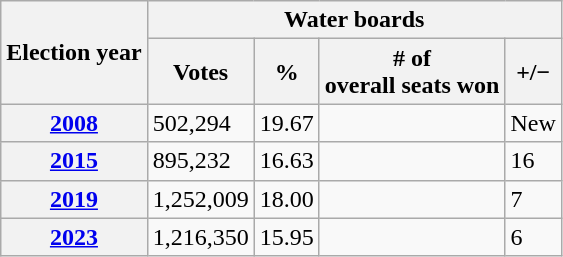<table class="wikitable">
<tr>
<th rowspan="2">Election year</th>
<th colspan="4">Water boards</th>
</tr>
<tr>
<th>Votes</th>
<th>%</th>
<th># of <br> overall seats won</th>
<th>+/−</th>
</tr>
<tr>
<th><a href='#'>2008</a></th>
<td>502,294</td>
<td>19.67</td>
<td></td>
<td>New</td>
</tr>
<tr>
<th><a href='#'>2015</a></th>
<td>895,232</td>
<td>16.63</td>
<td></td>
<td> 16</td>
</tr>
<tr>
<th><a href='#'>2019</a></th>
<td>1,252,009</td>
<td>18.00</td>
<td></td>
<td> 7</td>
</tr>
<tr>
<th><a href='#'>2023</a></th>
<td>1,216,350</td>
<td>15.95</td>
<td></td>
<td> 6</td>
</tr>
</table>
